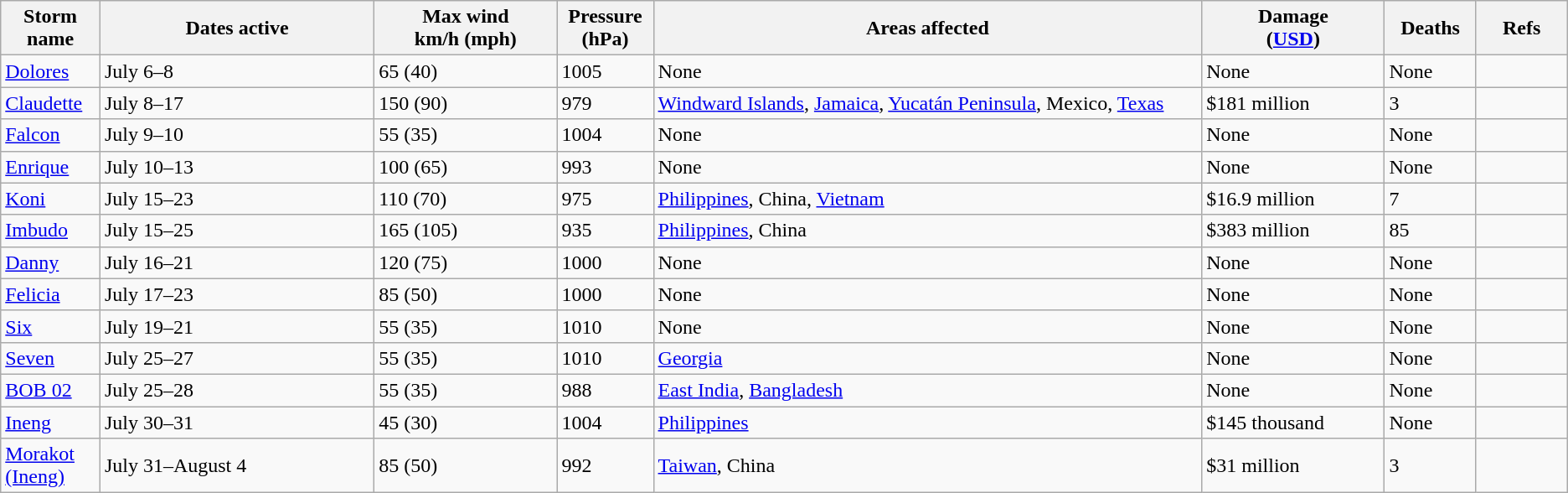<table class="wikitable sortable">
<tr>
<th width="5%">Storm name</th>
<th width="15%">Dates active</th>
<th width="10%">Max wind<br>km/h (mph)</th>
<th width="5%">Pressure<br>(hPa)</th>
<th width="30%">Areas affected</th>
<th width="10%">Damage<br>(<a href='#'>USD</a>)</th>
<th width="5%">Deaths</th>
<th width="5%">Refs</th>
</tr>
<tr>
<td><a href='#'>Dolores</a></td>
<td>July 6–8</td>
<td>65 (40)</td>
<td>1005</td>
<td>None</td>
<td>None</td>
<td>None</td>
<td></td>
</tr>
<tr>
<td><a href='#'>Claudette</a></td>
<td>July 8–17</td>
<td>150 (90)</td>
<td>979</td>
<td><a href='#'>Windward Islands</a>, <a href='#'>Jamaica</a>, <a href='#'>Yucatán Peninsula</a>, Mexico, <a href='#'>Texas</a></td>
<td>$181 million</td>
<td>3</td>
<td></td>
</tr>
<tr>
<td><a href='#'>Falcon</a></td>
<td>July 9–10</td>
<td>55 (35)</td>
<td>1004</td>
<td>None</td>
<td>None</td>
<td>None</td>
<td></td>
</tr>
<tr>
<td><a href='#'>Enrique</a></td>
<td>July 10–13</td>
<td>100 (65)</td>
<td>993</td>
<td>None</td>
<td>None</td>
<td>None</td>
<td></td>
</tr>
<tr>
<td><a href='#'>Koni</a></td>
<td>July 15–23</td>
<td>110 (70)</td>
<td>975</td>
<td><a href='#'>Philippines</a>, China, <a href='#'>Vietnam</a></td>
<td>$16.9 million</td>
<td>7</td>
<td></td>
</tr>
<tr>
<td><a href='#'>Imbudo</a></td>
<td>July 15–25</td>
<td>165 (105)</td>
<td>935</td>
<td><a href='#'>Philippines</a>, China</td>
<td>$383 million</td>
<td>85</td>
<td></td>
</tr>
<tr>
<td><a href='#'>Danny</a></td>
<td>July 16–21</td>
<td>120 (75)</td>
<td>1000</td>
<td>None</td>
<td>None</td>
<td>None</td>
<td></td>
</tr>
<tr>
<td><a href='#'>Felicia</a></td>
<td>July 17–23</td>
<td>85 (50)</td>
<td>1000</td>
<td>None</td>
<td>None</td>
<td>None</td>
<td></td>
</tr>
<tr>
<td><a href='#'>Six</a></td>
<td>July 19–21</td>
<td>55 (35)</td>
<td>1010</td>
<td>None</td>
<td>None</td>
<td>None</td>
<td></td>
</tr>
<tr>
<td><a href='#'>Seven</a></td>
<td>July 25–27</td>
<td>55 (35)</td>
<td>1010</td>
<td><a href='#'>Georgia</a></td>
<td>None</td>
<td>None</td>
<td></td>
</tr>
<tr>
<td><a href='#'>BOB 02</a></td>
<td>July 25–28</td>
<td>55 (35)</td>
<td>988</td>
<td><a href='#'>East India</a>, <a href='#'>Bangladesh</a></td>
<td>None</td>
<td>None</td>
<td></td>
</tr>
<tr>
<td><a href='#'>Ineng</a></td>
<td>July 30–31</td>
<td>45 (30)</td>
<td>1004</td>
<td><a href='#'>Philippines</a></td>
<td>$145 thousand</td>
<td>None</td>
<td></td>
</tr>
<tr>
<td><a href='#'>Morakot (Ineng)</a></td>
<td>July 31–August 4</td>
<td>85 (50)</td>
<td>992</td>
<td><a href='#'>Taiwan</a>, China</td>
<td>$31 million</td>
<td>3</td>
<td></td>
</tr>
</table>
